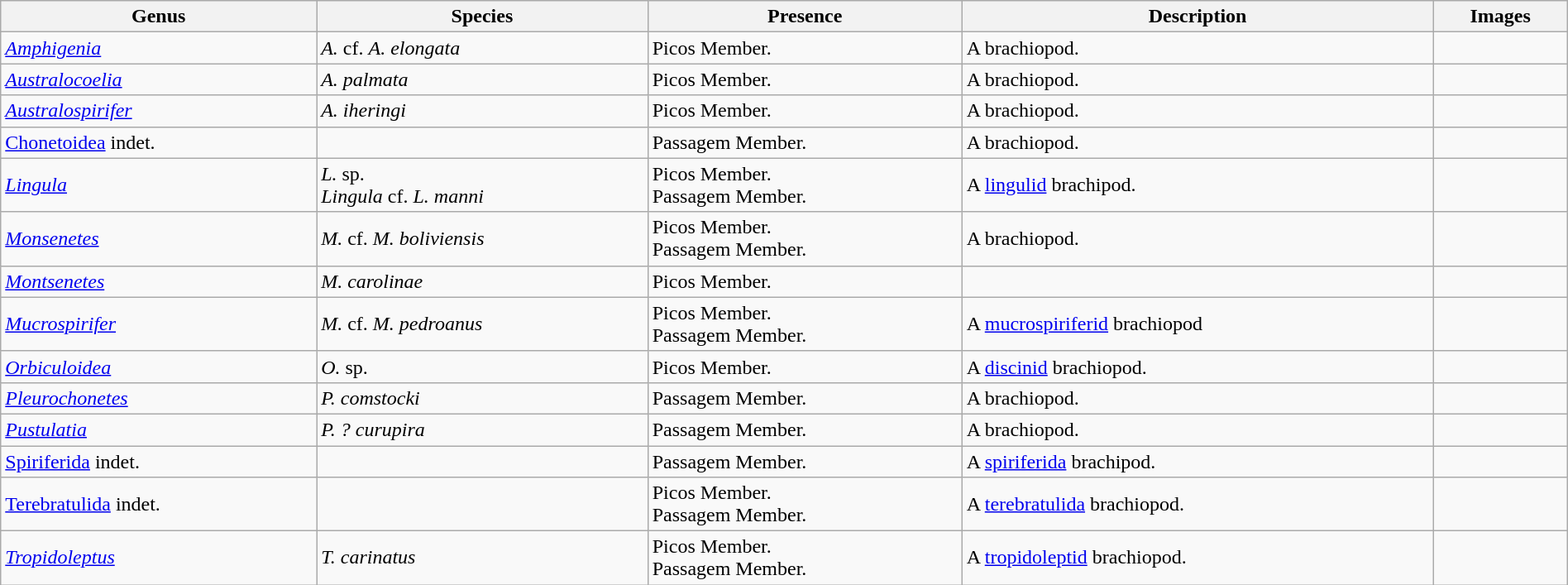<table class="wikitable" align="center" width="100%">
<tr>
<th>Genus</th>
<th>Species</th>
<th>Presence</th>
<th>Description</th>
<th>Images</th>
</tr>
<tr>
<td><em><a href='#'>Amphigenia</a></em></td>
<td><em>A.</em> cf. <em>A. elongata</em></td>
<td>Picos Member.</td>
<td>A brachiopod.</td>
<td></td>
</tr>
<tr>
<td><em><a href='#'>Australocoelia</a></em></td>
<td><em>A. palmata</em></td>
<td>Picos Member.</td>
<td>A brachiopod.</td>
<td></td>
</tr>
<tr>
<td><em><a href='#'>Australospirifer</a></em></td>
<td><em>A. iheringi</em></td>
<td>Picos Member.</td>
<td>A brachiopod.</td>
<td></td>
</tr>
<tr>
<td><a href='#'>Chonetoidea</a> indet.</td>
<td></td>
<td>Passagem Member.</td>
<td>A brachiopod.</td>
<td></td>
</tr>
<tr>
<td><em><a href='#'>Lingula</a></em></td>
<td><em>L.</em> sp.<br><em>Lingula</em> cf. <em>L. manni</em></td>
<td>Picos Member.<br>Passagem Member.</td>
<td>A <a href='#'>lingulid</a> brachipod.</td>
<td></td>
</tr>
<tr>
<td><em><a href='#'>Monsenetes</a></em></td>
<td><em>M.</em> cf. <em>M. boliviensis</em></td>
<td>Picos Member.<br>Passagem Member.</td>
<td>A brachiopod.</td>
<td></td>
</tr>
<tr>
<td><em><a href='#'>Montsenetes</a></em></td>
<td><em>M. carolinae</em></td>
<td>Picos Member.</td>
<td></td>
<td></td>
</tr>
<tr>
<td><em><a href='#'>Mucrospirifer</a></em></td>
<td><em>M.</em> cf. <em>M. pedroanus</em></td>
<td>Picos Member.<br>Passagem Member.</td>
<td>A <a href='#'>mucrospiriferid</a> brachiopod</td>
<td></td>
</tr>
<tr>
<td><em><a href='#'>Orbiculoidea</a></em></td>
<td><em>O.</em> sp.</td>
<td>Picos Member.</td>
<td>A <a href='#'>discinid</a> brachiopod.</td>
<td></td>
</tr>
<tr>
<td><em><a href='#'>Pleurochonetes</a></em></td>
<td><em>P. comstocki</em></td>
<td>Passagem Member.</td>
<td>A brachiopod.</td>
<td></td>
</tr>
<tr>
<td><em><a href='#'>Pustulatia</a></em></td>
<td><em>P. ? curupira</em></td>
<td>Passagem Member.</td>
<td>A brachiopod.</td>
<td></td>
</tr>
<tr>
<td><a href='#'>Spiriferida</a> indet.</td>
<td></td>
<td>Passagem Member.</td>
<td>A <a href='#'>spiriferida</a> brachipod.</td>
<td></td>
</tr>
<tr>
<td><a href='#'>Terebratulida</a> indet.</td>
<td></td>
<td>Picos Member.<br>Passagem Member.</td>
<td>A <a href='#'>terebratulida</a> brachiopod.</td>
<td></td>
</tr>
<tr>
<td><em><a href='#'>Tropidoleptus</a></em></td>
<td><em>T. carinatus</em></td>
<td>Picos Member.<br>Passagem Member.</td>
<td>A <a href='#'>tropidoleptid</a> brachiopod.</td>
<td></td>
</tr>
</table>
